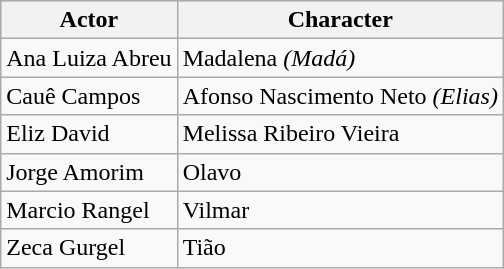<table class="wikitable">
<tr style="background:#ccc;">
<th>Actor</th>
<th>Character</th>
</tr>
<tr>
<td>Ana Luiza Abreu</td>
<td>Madalena <em>(Madá)</em></td>
</tr>
<tr>
<td>Cauê Campos</td>
<td>Afonso Nascimento Neto <em>(Elias)</em></td>
</tr>
<tr>
<td>Eliz David</td>
<td>Melissa Ribeiro Vieira</td>
</tr>
<tr>
<td>Jorge Amorim</td>
<td>Olavo</td>
</tr>
<tr>
<td>Marcio Rangel</td>
<td>Vilmar</td>
</tr>
<tr>
<td>Zeca Gurgel</td>
<td>Tião</td>
</tr>
</table>
